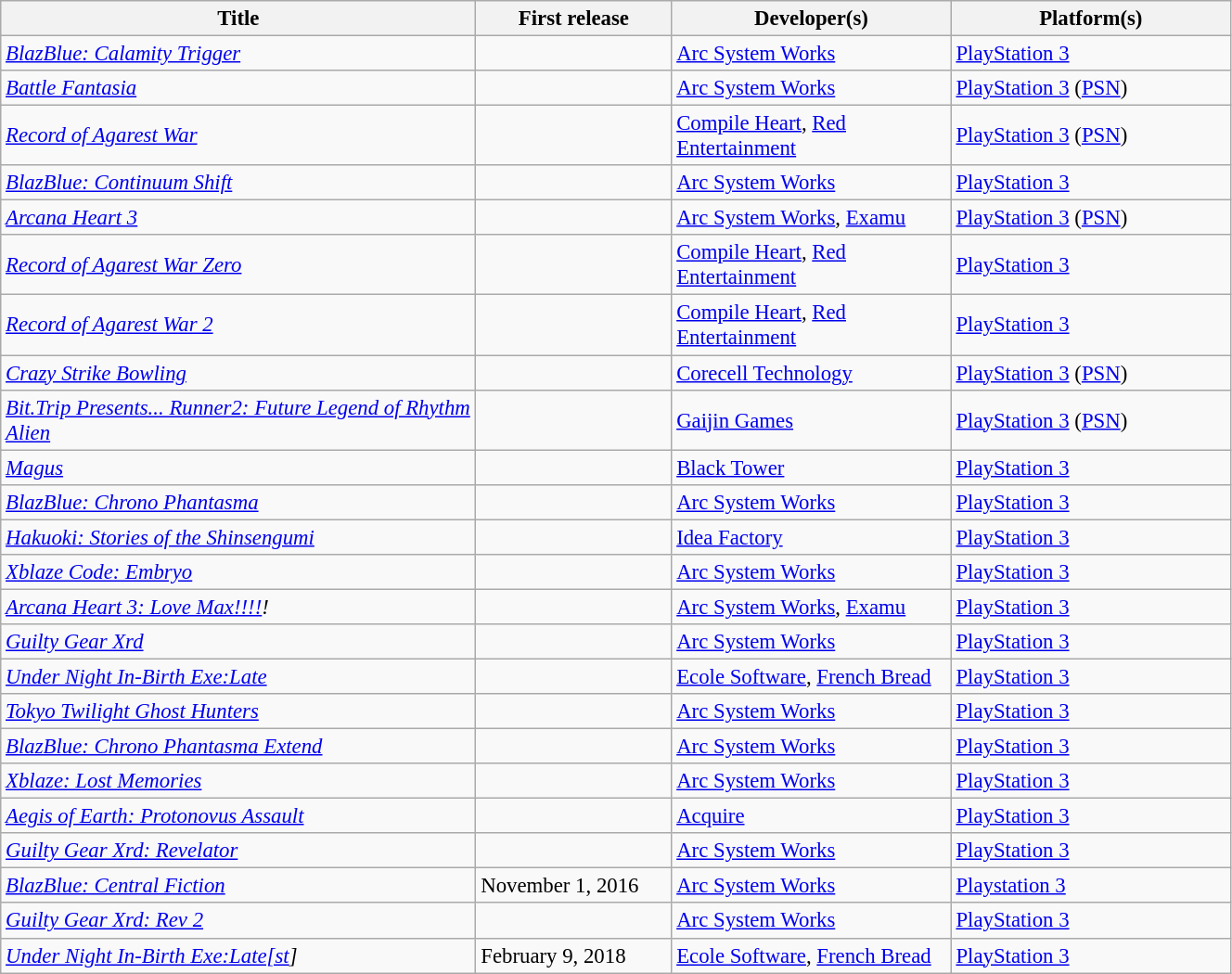<table class="wikitable sortable" style="text-align:left;width:70%;font-size:95%;">
<tr>
<th style="width:34%;">Title</th>
<th style="width:14%;">First release</th>
<th style="width:20%;">Developer(s)</th>
<th style="width:20%;">Platform(s)</th>
</tr>
<tr>
<td><em><a href='#'>BlazBlue: Calamity Trigger</a></em></td>
<td></td>
<td><a href='#'>Arc System Works</a></td>
<td><a href='#'>PlayStation 3</a></td>
</tr>
<tr>
<td><em><a href='#'>Battle Fantasia</a></em></td>
<td></td>
<td><a href='#'>Arc System Works</a></td>
<td><a href='#'>PlayStation 3</a> (<a href='#'>PSN</a>)</td>
</tr>
<tr>
<td><em><a href='#'>Record of Agarest War</a></em></td>
<td></td>
<td><a href='#'>Compile Heart</a>, <a href='#'>Red Entertainment</a></td>
<td><a href='#'>PlayStation 3</a> (<a href='#'>PSN</a>)</td>
</tr>
<tr>
<td><em><a href='#'>BlazBlue: Continuum Shift</a></em></td>
<td></td>
<td><a href='#'>Arc System Works</a></td>
<td><a href='#'>PlayStation 3</a></td>
</tr>
<tr>
<td><em><a href='#'>Arcana Heart 3</a></em></td>
<td></td>
<td><a href='#'>Arc System Works</a>, <a href='#'>Examu</a></td>
<td><a href='#'>PlayStation 3</a> (<a href='#'>PSN</a>)</td>
</tr>
<tr>
<td><em><a href='#'>Record of Agarest War Zero</a></em></td>
<td></td>
<td><a href='#'>Compile Heart</a>, <a href='#'>Red Entertainment</a></td>
<td><a href='#'>PlayStation 3</a></td>
</tr>
<tr>
<td><em><a href='#'>Record of Agarest War 2</a></em></td>
<td></td>
<td><a href='#'>Compile Heart</a>, <a href='#'>Red Entertainment</a></td>
<td><a href='#'>PlayStation 3</a></td>
</tr>
<tr>
<td><em><a href='#'>Crazy Strike Bowling</a></em></td>
<td></td>
<td><a href='#'>Corecell Technology</a></td>
<td><a href='#'>PlayStation 3</a> (<a href='#'>PSN</a>)</td>
</tr>
<tr>
<td><em><a href='#'>Bit.Trip Presents... Runner2: Future Legend of Rhythm Alien</a></em></td>
<td></td>
<td><a href='#'>Gaijin Games</a></td>
<td><a href='#'>PlayStation 3</a> (<a href='#'>PSN</a>)</td>
</tr>
<tr>
<td><em><a href='#'>Magus</a></em></td>
<td></td>
<td><a href='#'>Black Tower</a></td>
<td><a href='#'>PlayStation 3</a></td>
</tr>
<tr>
<td><em><a href='#'>BlazBlue: Chrono Phantasma</a></em></td>
<td></td>
<td><a href='#'>Arc System Works</a></td>
<td><a href='#'>PlayStation 3</a></td>
</tr>
<tr>
<td><em><a href='#'>Hakuoki: Stories of the Shinsengumi</a></em></td>
<td></td>
<td><a href='#'>Idea Factory</a></td>
<td><a href='#'>PlayStation 3</a></td>
</tr>
<tr>
<td><em><a href='#'>Xblaze Code: Embryo</a></em></td>
<td></td>
<td><a href='#'>Arc System Works</a></td>
<td><a href='#'>PlayStation 3</a></td>
</tr>
<tr>
<td><em><a href='#'>Arcana Heart 3: Love Max!!!!</a>!</em></td>
<td></td>
<td><a href='#'>Arc System Works</a>, <a href='#'>Examu</a></td>
<td><a href='#'>PlayStation 3</a></td>
</tr>
<tr>
<td><em><a href='#'>Guilty Gear Xrd</a></em></td>
<td></td>
<td><a href='#'>Arc System Works</a></td>
<td><a href='#'>PlayStation 3</a></td>
</tr>
<tr>
<td><em><a href='#'>Under Night In-Birth Exe:Late</a></em></td>
<td></td>
<td><a href='#'>Ecole Software</a>, <a href='#'>French Bread</a></td>
<td><a href='#'>PlayStation 3</a></td>
</tr>
<tr>
<td><em><a href='#'>Tokyo Twilight Ghost Hunters</a></em></td>
<td></td>
<td><a href='#'>Arc System Works</a></td>
<td><a href='#'>PlayStation 3</a></td>
</tr>
<tr>
<td><em><a href='#'>BlazBlue: Chrono Phantasma Extend</a></em></td>
<td></td>
<td><a href='#'>Arc System Works</a></td>
<td><a href='#'>PlayStation 3</a></td>
</tr>
<tr>
<td><em><a href='#'>Xblaze: Lost Memories</a></em></td>
<td></td>
<td><a href='#'>Arc System Works</a></td>
<td><a href='#'>PlayStation 3</a></td>
</tr>
<tr>
<td><em><a href='#'>Aegis of Earth: Protonovus Assault</a></em></td>
<td></td>
<td><a href='#'>Acquire</a></td>
<td><a href='#'>PlayStation 3</a></td>
</tr>
<tr>
<td><em><a href='#'>Guilty Gear Xrd: Revelator</a></em></td>
<td></td>
<td><a href='#'>Arc System Works</a></td>
<td><a href='#'>PlayStation 3</a></td>
</tr>
<tr>
<td><em><a href='#'>BlazBlue: Central Fiction</a></em></td>
<td>November 1, 2016</td>
<td><a href='#'>Arc System Works</a></td>
<td><a href='#'>Playstation 3</a></td>
</tr>
<tr>
<td><em><a href='#'>Guilty Gear Xrd: Rev 2</a></em></td>
<td></td>
<td><a href='#'>Arc System Works</a></td>
<td><a href='#'>PlayStation 3</a></td>
</tr>
<tr>
<td><em><a href='#'>Under Night In-Birth Exe:Late[st</a>]</em></td>
<td>February 9, 2018</td>
<td><a href='#'>Ecole Software</a>, <a href='#'>French Bread</a></td>
<td><a href='#'>PlayStation 3</a></td>
</tr>
</table>
